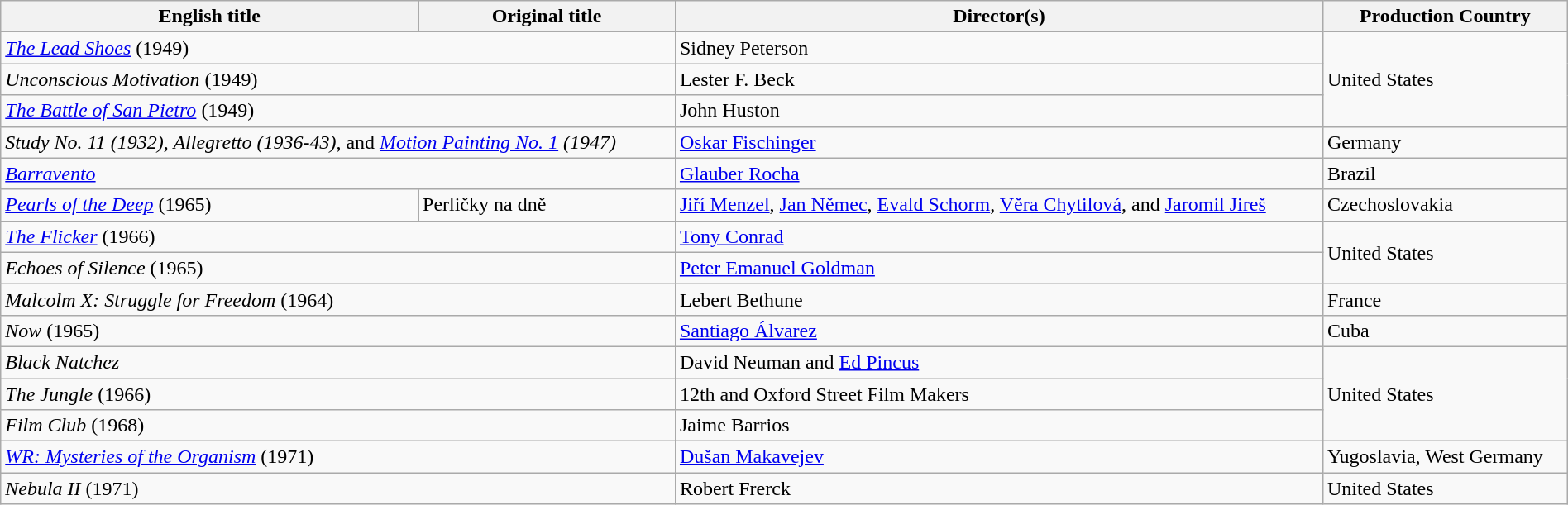<table class="wikitable" width="100%">
<tr>
<th>English title</th>
<th>Original title</th>
<th>Director(s)</th>
<th>Production Country</th>
</tr>
<tr>
<td colspan="2"><em><a href='#'>The Lead Shoes</a></em> (1949)</td>
<td>Sidney Peterson</td>
<td rowspan="3">United States</td>
</tr>
<tr>
<td colspan="2"><em>Unconscious Motivation</em> (1949)</td>
<td>Lester F. Beck</td>
</tr>
<tr>
<td colspan="2"><em><a href='#'>The Battle of San Pietro</a></em> (1949)</td>
<td>John Huston</td>
</tr>
<tr>
<td colspan="2"><em>Study No. 11 (1932), Allegretto (1936-43),</em> and <em><a href='#'>Motion Painting No. 1</a> (1947)</em></td>
<td><a href='#'>Oskar Fischinger</a></td>
<td>Germany</td>
</tr>
<tr>
<td colspan="2"><em><a href='#'>Barravento</a></em></td>
<td><a href='#'>Glauber Rocha</a></td>
<td>Brazil</td>
</tr>
<tr>
<td><em><a href='#'>Pearls of the Deep</a></em> (1965)</td>
<td>Perličky na dně</td>
<td><a href='#'>Jiří Menzel</a>, <a href='#'>Jan Němec</a>, <a href='#'>Evald Schorm</a>, <a href='#'>Věra Chytilová</a>, and <a href='#'>Jaromil Jireš</a></td>
<td>Czechoslovakia</td>
</tr>
<tr>
<td colspan="2"><em><a href='#'>The Flicker</a></em> (1966)</td>
<td><a href='#'>Tony Conrad</a></td>
<td rowspan="2">United States</td>
</tr>
<tr>
<td colspan="2"><em>Echoes of Silence</em> (1965)</td>
<td><a href='#'>Peter Emanuel Goldman</a></td>
</tr>
<tr>
<td colspan="2"><em>Malcolm X: Struggle for Freedom</em> (1964)</td>
<td>Lebert Bethune</td>
<td>France</td>
</tr>
<tr>
<td colspan="2"><em>Now</em> (1965)</td>
<td><a href='#'>Santiago Álvarez</a></td>
<td>Cuba</td>
</tr>
<tr>
<td colspan="2"><em>Black Natchez</em></td>
<td>David Neuman and <a href='#'>Ed Pincus</a></td>
<td rowspan="3">United States</td>
</tr>
<tr>
<td colspan="2"><em>The Jungle</em> (1966)</td>
<td>12th and Oxford Street Film Makers</td>
</tr>
<tr>
<td colspan="2"><em>Film Club</em> (1968)</td>
<td>Jaime Barrios</td>
</tr>
<tr>
<td colspan="2"><em><a href='#'>WR: Mysteries of the Organism</a></em> (1971)</td>
<td><a href='#'>Dušan Makavejev</a></td>
<td>Yugoslavia, West Germany</td>
</tr>
<tr>
<td colspan="2"><em>Nebula II</em> (1971)</td>
<td>Robert Frerck</td>
<td>United States</td>
</tr>
</table>
